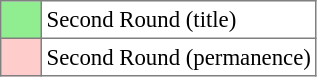<table bgcolor="#f7f8ff" cellpadding="3" cellspacing="0" border="1" style="font-size: 95%; border: gray solid 1px; border-collapse: collapse;text-align:center;">
<tr>
<td style="background: #90EE90;" width="20"></td>
<td bgcolor="#ffffff" align="left">Second Round (title)</td>
</tr>
<tr>
<td style="background: #FFCCCC;" width="20"></td>
<td bgcolor="#ffffff" align="left">Second Round (permanence)</td>
</tr>
</table>
